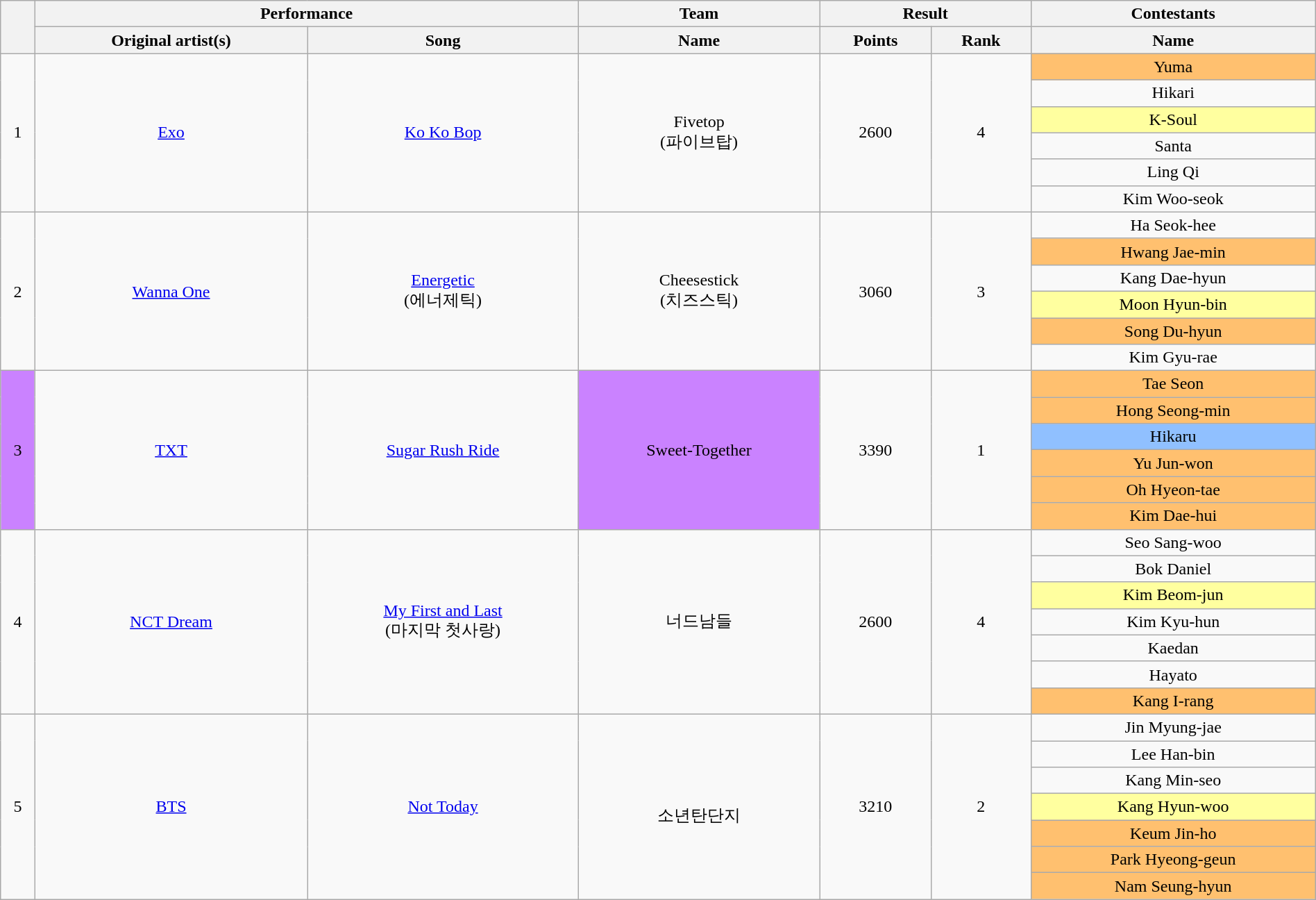<table class="wikitable collapsible" style="width: 100%; text-align:center">
<tr>
<th rowspan="2"></th>
<th colspan="2">Performance</th>
<th>Team</th>
<th colspan="2">Result</th>
<th>Contestants</th>
</tr>
<tr>
<th>Original artist(s)</th>
<th>Song</th>
<th>Name</th>
<th>Points</th>
<th>Rank</th>
<th>Name</th>
</tr>
<tr>
<td rowspan="6">1</td>
<td rowspan="6"><a href='#'>Exo</a></td>
<td rowspan="6"><a href='#'>Ko Ko Bop</a></td>
<td rowspan="6">Fivetop<br>(파이브탑)</td>
<td rowspan="6">2600</td>
<td rowspan="6">4</td>
<td style="background:#FFC06F">Yuma</td>
</tr>
<tr>
<td>Hikari</td>
</tr>
<tr>
<td style="background:#FFFF9F">K-Soul</td>
</tr>
<tr>
<td>Santa</td>
</tr>
<tr>
<td>Ling Qi</td>
</tr>
<tr>
<td>Kim Woo-seok</td>
</tr>
<tr>
<td rowspan="6">2</td>
<td rowspan="6"><a href='#'>Wanna One</a></td>
<td rowspan="6"><a href='#'>Energetic</a><br>(에너제틱)</td>
<td rowspan="6">Cheesestick<br>(치즈스틱)</td>
<td rowspan="6">3060</td>
<td rowspan="6">3</td>
<td>Ha Seok-hee</td>
</tr>
<tr>
<td style="background:#FFC06F">Hwang Jae-min</td>
</tr>
<tr>
<td>Kang Dae-hyun</td>
</tr>
<tr>
<td style="background:#FFFF9F">Moon Hyun-bin</td>
</tr>
<tr>
<td style="background:#FFC06F">Song Du-hyun</td>
</tr>
<tr>
<td>Kim Gyu-rae</td>
</tr>
<tr>
<td rowspan="6" style="background:#CA82FF">3</td>
<td rowspan="6"><a href='#'>TXT</a></td>
<td rowspan="6"><a href='#'>Sugar Rush Ride</a></td>
<td rowspan="6" style="background:#CA82FF">Sweet-Together</td>
<td rowspan="6">3390</td>
<td rowspan="6">1</td>
<td style="background:#FFC06F">Tae Seon</td>
</tr>
<tr>
<td style="background:#FFC06F">Hong Seong-min</td>
</tr>
<tr>
<td style="background:#90C0FF">Hikaru</td>
</tr>
<tr>
<td style="background:#FFC06F">Yu Jun-won</td>
</tr>
<tr>
<td style="background:#FFC06F">Oh Hyeon-tae</td>
</tr>
<tr>
<td style="background:#FFC06F">Kim Dae-hui</td>
</tr>
<tr>
<td rowspan="7">4</td>
<td rowspan="7"><a href='#'>NCT Dream</a></td>
<td rowspan="7"><a href='#'>My First and Last</a><br>(마지막 첫사랑)</td>
<td rowspan="7">너드남들</td>
<td rowspan="7">2600</td>
<td rowspan="7">4</td>
<td>Seo Sang-woo</td>
</tr>
<tr>
<td>Bok Daniel</td>
</tr>
<tr>
<td style="background:#FFFF9F">Kim Beom-jun</td>
</tr>
<tr>
<td>Kim Kyu-hun</td>
</tr>
<tr>
<td>Kaedan</td>
</tr>
<tr>
<td>Hayato</td>
</tr>
<tr>
<td style="background:#FFC06F">Kang I-rang</td>
</tr>
<tr>
<td rowspan="7">5</td>
<td rowspan="7"><a href='#'>BTS</a></td>
<td rowspan="7"><a href='#'>Not Today</a></td>
<td rowspan="7"><br>소년탄단지</td>
<td rowspan="7">3210</td>
<td rowspan="7">2</td>
<td>Jin Myung-jae</td>
</tr>
<tr>
<td>Lee Han-bin</td>
</tr>
<tr>
<td>Kang Min-seo</td>
</tr>
<tr>
<td style="background:#FFFF9F">Kang Hyun-woo</td>
</tr>
<tr>
<td style="background:#FFC06F">Keum Jin-ho</td>
</tr>
<tr>
<td style="background:#FFC06F">Park Hyeong-geun</td>
</tr>
<tr>
<td style="background:#FFC06F">Nam Seung-hyun</td>
</tr>
</table>
